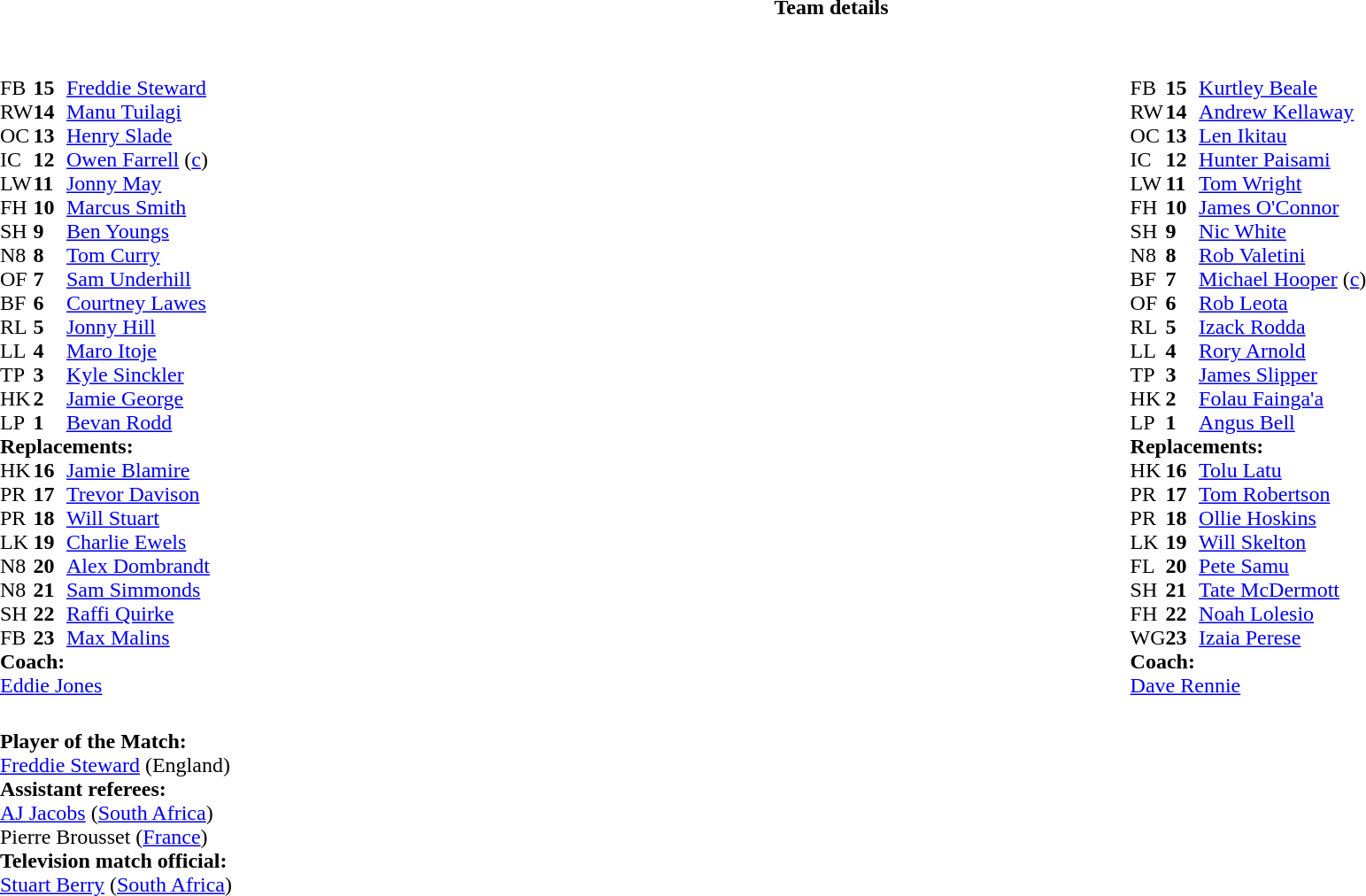<table border="0" style="width:100%;" class="collapsible collapsed">
<tr>
<th>Team details</th>
</tr>
<tr>
<td><br><table style="width:100%">
<tr>
<td style="vertical-align:top;width:50%"><br><table cellspacing="0" cellpadding="0">
<tr>
<th width="25"></th>
<th width="25"></th>
</tr>
<tr>
<td>FB</td>
<td><strong>15</strong></td>
<td><a href='#'>Freddie Steward</a></td>
</tr>
<tr>
<td>RW</td>
<td><strong>14</strong></td>
<td><a href='#'>Manu Tuilagi</a></td>
</tr>
<tr>
<td>OC</td>
<td><strong>13</strong></td>
<td><a href='#'>Henry Slade</a></td>
</tr>
<tr>
<td>IC</td>
<td><strong>12</strong></td>
<td><a href='#'>Owen Farrell</a> (<a href='#'>c</a>)</td>
<td></td>
<td></td>
</tr>
<tr>
<td>LW</td>
<td><strong>11</strong></td>
<td><a href='#'>Jonny May</a></td>
</tr>
<tr>
<td>FH</td>
<td><strong>10</strong></td>
<td><a href='#'>Marcus Smith</a></td>
</tr>
<tr>
<td>SH</td>
<td><strong>9</strong></td>
<td><a href='#'>Ben Youngs</a></td>
<td></td>
<td></td>
</tr>
<tr>
<td>N8</td>
<td><strong>8</strong></td>
<td><a href='#'>Tom Curry</a></td>
</tr>
<tr>
<td>OF</td>
<td><strong>7</strong></td>
<td><a href='#'>Sam Underhill</a></td>
<td></td>
<td></td>
<td></td>
<td></td>
</tr>
<tr>
<td>BF</td>
<td><strong>6</strong></td>
<td><a href='#'>Courtney Lawes</a></td>
<td></td>
<td></td>
</tr>
<tr>
<td>RL</td>
<td><strong>5</strong></td>
<td><a href='#'>Jonny Hill</a></td>
<td></td>
<td></td>
</tr>
<tr>
<td>LL</td>
<td><strong>4</strong></td>
<td><a href='#'>Maro Itoje</a></td>
</tr>
<tr>
<td>TP</td>
<td><strong>3</strong></td>
<td><a href='#'>Kyle Sinckler</a></td>
<td></td>
<td></td>
</tr>
<tr>
<td>HK</td>
<td><strong>2</strong></td>
<td><a href='#'>Jamie George</a></td>
<td></td>
<td></td>
</tr>
<tr>
<td>LP</td>
<td><strong>1</strong></td>
<td><a href='#'>Bevan Rodd</a></td>
<td></td>
<td></td>
</tr>
<tr>
<td colspan=3><strong>Replacements:</strong></td>
</tr>
<tr>
<td>HK</td>
<td><strong>16</strong></td>
<td><a href='#'>Jamie Blamire</a></td>
<td></td>
<td></td>
</tr>
<tr>
<td>PR</td>
<td><strong>17</strong></td>
<td><a href='#'>Trevor Davison</a></td>
<td></td>
<td></td>
</tr>
<tr>
<td>PR</td>
<td><strong>18</strong></td>
<td><a href='#'>Will Stuart</a></td>
<td></td>
<td></td>
</tr>
<tr>
<td>LK</td>
<td><strong>19</strong></td>
<td><a href='#'>Charlie Ewels</a></td>
<td></td>
<td></td>
</tr>
<tr>
<td>N8</td>
<td><strong>20</strong></td>
<td><a href='#'>Alex Dombrandt</a></td>
<td></td>
<td></td>
<td></td>
<td></td>
</tr>
<tr>
<td>N8</td>
<td><strong>21</strong></td>
<td><a href='#'>Sam Simmonds</a></td>
<td></td>
<td></td>
</tr>
<tr>
<td>SH</td>
<td><strong>22</strong></td>
<td><a href='#'>Raffi Quirke</a></td>
<td></td>
<td></td>
</tr>
<tr>
<td>FB</td>
<td><strong>23</strong></td>
<td><a href='#'>Max Malins</a></td>
<td></td>
<td></td>
</tr>
<tr>
<td colspan=3><strong>Coach:</strong></td>
</tr>
<tr>
<td colspan="4"> <a href='#'>Eddie Jones</a></td>
</tr>
</table>
</td>
<td style="vertical-align:top;width:50%"><br><table cellspacing="0" cellpadding="0" style="margin:auto">
<tr>
<th width="25"></th>
<th width="25"></th>
</tr>
<tr>
<td>FB</td>
<td><strong>15</strong></td>
<td><a href='#'>Kurtley Beale</a></td>
</tr>
<tr>
<td>RW</td>
<td><strong>14</strong></td>
<td><a href='#'>Andrew Kellaway</a></td>
</tr>
<tr>
<td>OC</td>
<td><strong>13</strong></td>
<td><a href='#'>Len Ikitau</a></td>
</tr>
<tr>
<td>IC</td>
<td><strong>12</strong></td>
<td><a href='#'>Hunter Paisami</a></td>
</tr>
<tr>
<td>LW</td>
<td><strong>11</strong></td>
<td><a href='#'>Tom Wright</a></td>
<td></td>
<td></td>
</tr>
<tr>
<td>FH</td>
<td><strong>10</strong></td>
<td><a href='#'>James O'Connor</a></td>
<td></td>
<td></td>
</tr>
<tr>
<td>SH</td>
<td><strong>9</strong></td>
<td><a href='#'>Nic White</a></td>
<td></td>
<td></td>
</tr>
<tr>
<td>N8</td>
<td><strong>8</strong></td>
<td><a href='#'>Rob Valetini</a></td>
</tr>
<tr>
<td>BF</td>
<td><strong>7</strong></td>
<td><a href='#'>Michael Hooper</a> (<a href='#'>c</a>)</td>
<td></td>
<td></td>
</tr>
<tr>
<td>OF</td>
<td><strong>6</strong></td>
<td><a href='#'>Rob Leota</a></td>
</tr>
<tr>
<td>RL</td>
<td><strong>5</strong></td>
<td><a href='#'>Izack Rodda</a></td>
</tr>
<tr>
<td>LL</td>
<td><strong>4</strong></td>
<td><a href='#'>Rory Arnold</a></td>
<td></td>
<td></td>
</tr>
<tr>
<td>TP</td>
<td><strong>3</strong></td>
<td><a href='#'>James Slipper</a></td>
<td></td>
<td></td>
</tr>
<tr>
<td>HK</td>
<td><strong>2</strong></td>
<td><a href='#'>Folau Fainga'a</a></td>
<td></td>
<td></td>
</tr>
<tr>
<td>LP</td>
<td><strong>1</strong></td>
<td><a href='#'>Angus Bell</a></td>
<td></td>
<td></td>
</tr>
<tr>
<td colspan="3"><strong>Replacements:</strong></td>
</tr>
<tr>
<td>HK</td>
<td><strong>16</strong></td>
<td><a href='#'>Tolu Latu</a></td>
<td></td>
<td></td>
</tr>
<tr>
<td>PR</td>
<td><strong>17</strong></td>
<td><a href='#'>Tom Robertson</a></td>
<td></td>
<td></td>
</tr>
<tr>
<td>PR</td>
<td><strong>18</strong></td>
<td><a href='#'>Ollie Hoskins</a></td>
<td></td>
<td></td>
</tr>
<tr>
<td>LK</td>
<td><strong>19</strong></td>
<td><a href='#'>Will Skelton</a></td>
<td></td>
<td></td>
</tr>
<tr>
<td>FL</td>
<td><strong>20</strong></td>
<td><a href='#'>Pete Samu</a></td>
<td></td>
<td></td>
</tr>
<tr>
<td>SH</td>
<td><strong>21</strong></td>
<td><a href='#'>Tate McDermott</a></td>
<td></td>
<td></td>
</tr>
<tr>
<td>FH</td>
<td><strong>22</strong></td>
<td><a href='#'>Noah Lolesio</a></td>
<td></td>
<td></td>
</tr>
<tr>
<td>WG</td>
<td><strong>23</strong></td>
<td><a href='#'>Izaia Perese</a></td>
<td></td>
<td></td>
</tr>
<tr>
<td colspan="3"><strong>Coach:</strong></td>
</tr>
<tr>
<td colspan="3"> <a href='#'>Dave Rennie</a></td>
</tr>
</table>
</td>
</tr>
</table>
<table style="width:100%">
<tr>
<td><br><strong>Player of the Match:</strong>
<br><a href='#'>Freddie Steward</a> (England)<br><strong>Assistant referees:</strong>
<br><a href='#'>AJ Jacobs</a> (<a href='#'>South Africa</a>)
<br>Pierre Brousset (<a href='#'>France</a>)
<br><strong>Television match official:</strong>
<br><a href='#'>Stuart Berry</a> (<a href='#'>South Africa</a>)</td>
</tr>
</table>
</td>
</tr>
</table>
